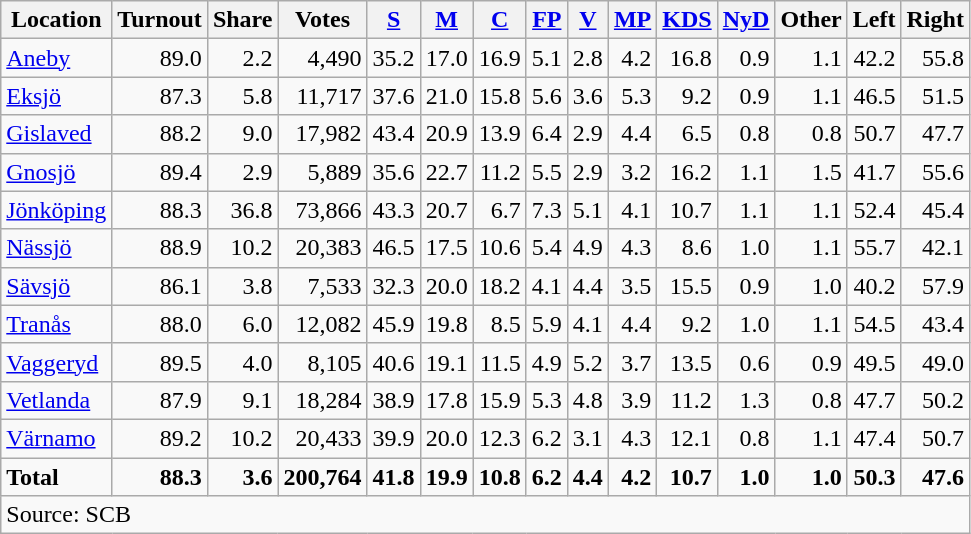<table class="wikitable sortable" style=text-align:right>
<tr>
<th>Location</th>
<th>Turnout</th>
<th>Share</th>
<th>Votes</th>
<th><a href='#'>S</a></th>
<th><a href='#'>M</a></th>
<th><a href='#'>C</a></th>
<th><a href='#'>FP</a></th>
<th><a href='#'>V</a></th>
<th><a href='#'>MP</a></th>
<th><a href='#'>KDS</a></th>
<th><a href='#'>NyD</a></th>
<th>Other</th>
<th>Left</th>
<th>Right</th>
</tr>
<tr>
<td align=left><a href='#'>Aneby</a></td>
<td>89.0</td>
<td>2.2</td>
<td>4,490</td>
<td>35.2</td>
<td>17.0</td>
<td>16.9</td>
<td>5.1</td>
<td>2.8</td>
<td>4.2</td>
<td>16.8</td>
<td>0.9</td>
<td>1.1</td>
<td>42.2</td>
<td>55.8</td>
</tr>
<tr>
<td align=left><a href='#'>Eksjö</a></td>
<td>87.3</td>
<td>5.8</td>
<td>11,717</td>
<td>37.6</td>
<td>21.0</td>
<td>15.8</td>
<td>5.6</td>
<td>3.6</td>
<td>5.3</td>
<td>9.2</td>
<td>0.9</td>
<td>1.1</td>
<td>46.5</td>
<td>51.5</td>
</tr>
<tr>
<td align=left><a href='#'>Gislaved</a></td>
<td>88.2</td>
<td>9.0</td>
<td>17,982</td>
<td>43.4</td>
<td>20.9</td>
<td>13.9</td>
<td>6.4</td>
<td>2.9</td>
<td>4.4</td>
<td>6.5</td>
<td>0.8</td>
<td>0.8</td>
<td>50.7</td>
<td>47.7</td>
</tr>
<tr>
<td align=left><a href='#'>Gnosjö</a></td>
<td>89.4</td>
<td>2.9</td>
<td>5,889</td>
<td>35.6</td>
<td>22.7</td>
<td>11.2</td>
<td>5.5</td>
<td>2.9</td>
<td>3.2</td>
<td>16.2</td>
<td>1.1</td>
<td>1.5</td>
<td>41.7</td>
<td>55.6</td>
</tr>
<tr>
<td align=left><a href='#'>Jönköping</a></td>
<td>88.3</td>
<td>36.8</td>
<td>73,866</td>
<td>43.3</td>
<td>20.7</td>
<td>6.7</td>
<td>7.3</td>
<td>5.1</td>
<td>4.1</td>
<td>10.7</td>
<td>1.1</td>
<td>1.1</td>
<td>52.4</td>
<td>45.4</td>
</tr>
<tr>
<td align=left><a href='#'>Nässjö</a></td>
<td>88.9</td>
<td>10.2</td>
<td>20,383</td>
<td>46.5</td>
<td>17.5</td>
<td>10.6</td>
<td>5.4</td>
<td>4.9</td>
<td>4.3</td>
<td>8.6</td>
<td>1.0</td>
<td>1.1</td>
<td>55.7</td>
<td>42.1</td>
</tr>
<tr>
<td align=left><a href='#'>Sävsjö</a></td>
<td>86.1</td>
<td>3.8</td>
<td>7,533</td>
<td>32.3</td>
<td>20.0</td>
<td>18.2</td>
<td>4.1</td>
<td>4.4</td>
<td>3.5</td>
<td>15.5</td>
<td>0.9</td>
<td>1.0</td>
<td>40.2</td>
<td>57.9</td>
</tr>
<tr>
<td align=left><a href='#'>Tranås</a></td>
<td>88.0</td>
<td>6.0</td>
<td>12,082</td>
<td>45.9</td>
<td>19.8</td>
<td>8.5</td>
<td>5.9</td>
<td>4.1</td>
<td>4.4</td>
<td>9.2</td>
<td>1.0</td>
<td>1.1</td>
<td>54.5</td>
<td>43.4</td>
</tr>
<tr>
<td align=left><a href='#'>Vaggeryd</a></td>
<td>89.5</td>
<td>4.0</td>
<td>8,105</td>
<td>40.6</td>
<td>19.1</td>
<td>11.5</td>
<td>4.9</td>
<td>5.2</td>
<td>3.7</td>
<td>13.5</td>
<td>0.6</td>
<td>0.9</td>
<td>49.5</td>
<td>49.0</td>
</tr>
<tr>
<td align=left><a href='#'>Vetlanda</a></td>
<td>87.9</td>
<td>9.1</td>
<td>18,284</td>
<td>38.9</td>
<td>17.8</td>
<td>15.9</td>
<td>5.3</td>
<td>4.8</td>
<td>3.9</td>
<td>11.2</td>
<td>1.3</td>
<td>0.8</td>
<td>47.7</td>
<td>50.2</td>
</tr>
<tr>
<td align=left><a href='#'>Värnamo</a></td>
<td>89.2</td>
<td>10.2</td>
<td>20,433</td>
<td>39.9</td>
<td>20.0</td>
<td>12.3</td>
<td>6.2</td>
<td>3.1</td>
<td>4.3</td>
<td>12.1</td>
<td>0.8</td>
<td>1.1</td>
<td>47.4</td>
<td>50.7</td>
</tr>
<tr>
<td align=left><strong>Total</strong></td>
<td><strong>88.3</strong></td>
<td><strong>3.6</strong></td>
<td><strong>200,764</strong></td>
<td><strong>41.8</strong></td>
<td><strong>19.9</strong></td>
<td><strong>10.8</strong></td>
<td><strong>6.2</strong></td>
<td><strong>4.4</strong></td>
<td><strong>4.2</strong></td>
<td><strong>10.7</strong></td>
<td><strong>1.0</strong></td>
<td><strong>1.0</strong></td>
<td><strong>50.3</strong></td>
<td><strong>47.6</strong></td>
</tr>
<tr>
<td align=left colspan=15>Source: SCB </td>
</tr>
</table>
